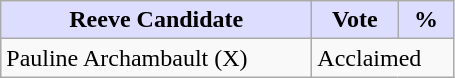<table class="wikitable">
<tr>
<th style="background:#ddf; width:200px;">Reeve Candidate</th>
<th style="background:#ddf; width:50px;">Vote</th>
<th style="background:#ddf; width:30px;">%</th>
</tr>
<tr>
<td>Pauline Archambault (X)</td>
<td colspan="2">Acclaimed</td>
</tr>
</table>
